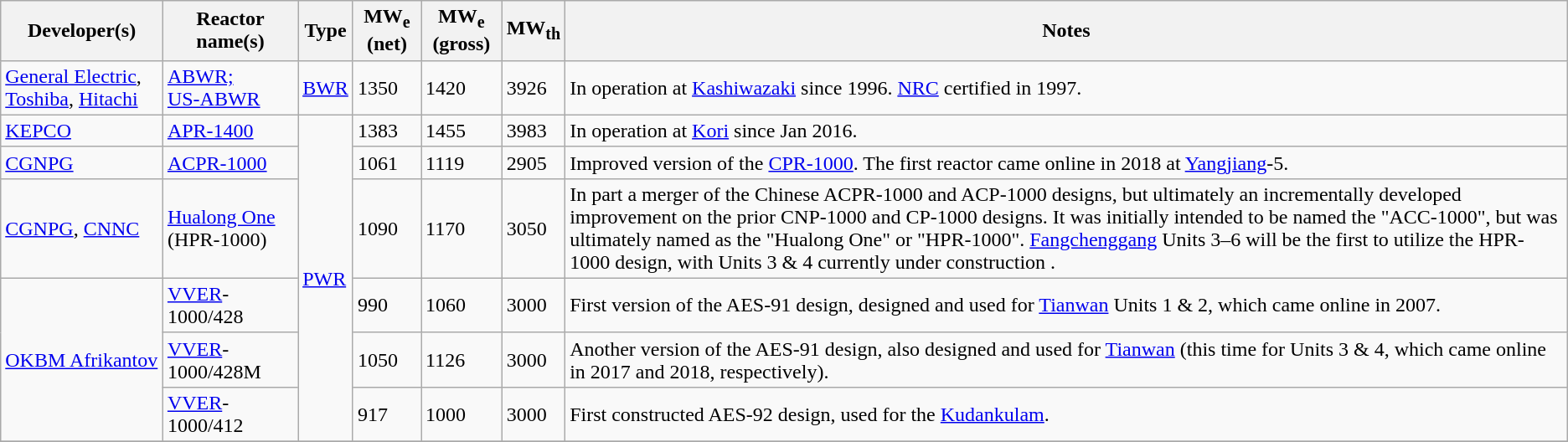<table class="wikitable">
<tr>
<th>Developer(s)</th>
<th>Reactor name(s)</th>
<th>Type</th>
<th>MW<sub>e</sub> (net)</th>
<th>MW<sub>e</sub> (gross)</th>
<th>MW<sub>th</sub></th>
<th>Notes</th>
</tr>
<tr>
<td><a href='#'>General Electric</a>, <a href='#'>Toshiba</a>, <a href='#'>Hitachi</a></td>
<td><a href='#'>ABWR;<br>US-ABWR</a></td>
<td><a href='#'>BWR</a></td>
<td>1350</td>
<td>1420</td>
<td>3926</td>
<td>In operation at <a href='#'>Kashiwazaki</a> since 1996. <a href='#'>NRC</a> certified in 1997.</td>
</tr>
<tr>
<td><a href='#'>KEPCO</a></td>
<td><a href='#'>APR-1400</a></td>
<td rowspan="6"><a href='#'>PWR</a></td>
<td>1383</td>
<td>1455</td>
<td>3983</td>
<td>In operation at <a href='#'>Kori</a> since Jan 2016.</td>
</tr>
<tr>
<td><a href='#'>CGNPG</a></td>
<td><a href='#'>ACPR-1000</a></td>
<td>1061</td>
<td>1119</td>
<td>2905</td>
<td>Improved version of the <a href='#'>CPR-1000</a>. The first reactor came online in 2018 at <a href='#'>Yangjiang</a>-5.</td>
</tr>
<tr>
<td><a href='#'>CGNPG</a>, <a href='#'>CNNC</a></td>
<td><a href='#'>Hualong One</a> (HPR-1000)</td>
<td>1090</td>
<td>1170</td>
<td>3050</td>
<td>In part a merger of the Chinese ACPR-1000 and ACP-1000 designs, but ultimately an incrementally developed improvement on the prior CNP-1000 and CP-1000 designs. It was initially intended to be named the "ACC-1000", but was ultimately named as the "Hualong One" or "HPR-1000". <a href='#'>Fangchenggang</a> Units 3–6 will be the first to utilize the HPR-1000 design, with Units 3 & 4 currently under construction .</td>
</tr>
<tr>
<td rowspan="3"><a href='#'>OKBM Afrikantov</a></td>
<td><a href='#'>VVER</a>-1000/428</td>
<td>990</td>
<td>1060</td>
<td>3000</td>
<td>First version of the AES-91 design, designed and used for <a href='#'>Tianwan</a> Units 1 & 2, which came online in 2007.</td>
</tr>
<tr>
<td><a href='#'>VVER</a>-1000/428M</td>
<td>1050</td>
<td>1126</td>
<td>3000</td>
<td>Another version of the AES-91 design, also designed and used for <a href='#'>Tianwan</a> (this time for Units 3 & 4, which came online in 2017 and 2018, respectively).</td>
</tr>
<tr>
<td><a href='#'>VVER</a>-1000/412</td>
<td>917</td>
<td>1000</td>
<td>3000</td>
<td>First constructed AES-92 design, used for the <a href='#'>Kudankulam</a>.</td>
</tr>
<tr>
</tr>
</table>
